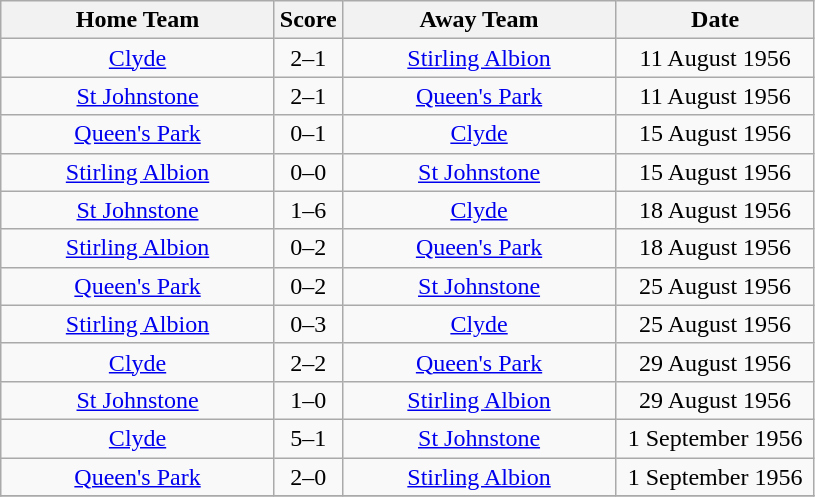<table class="wikitable" style="text-align:center;">
<tr>
<th width=175>Home Team</th>
<th width=20>Score</th>
<th width=175>Away Team</th>
<th width= 125>Date</th>
</tr>
<tr>
<td><a href='#'>Clyde</a></td>
<td>2–1</td>
<td><a href='#'>Stirling Albion</a></td>
<td>11 August 1956</td>
</tr>
<tr>
<td><a href='#'>St Johnstone</a></td>
<td>2–1</td>
<td><a href='#'>Queen's Park</a></td>
<td>11 August 1956</td>
</tr>
<tr>
<td><a href='#'>Queen's Park</a></td>
<td>0–1</td>
<td><a href='#'>Clyde</a></td>
<td>15 August 1956</td>
</tr>
<tr>
<td><a href='#'>Stirling Albion</a></td>
<td>0–0</td>
<td><a href='#'>St Johnstone</a></td>
<td>15 August 1956</td>
</tr>
<tr>
<td><a href='#'>St Johnstone</a></td>
<td>1–6</td>
<td><a href='#'>Clyde</a></td>
<td>18 August 1956</td>
</tr>
<tr>
<td><a href='#'>Stirling Albion</a></td>
<td>0–2</td>
<td><a href='#'>Queen's Park</a></td>
<td>18 August 1956</td>
</tr>
<tr>
<td><a href='#'>Queen's Park</a></td>
<td>0–2</td>
<td><a href='#'>St Johnstone</a></td>
<td>25 August 1956</td>
</tr>
<tr>
<td><a href='#'>Stirling Albion</a></td>
<td>0–3</td>
<td><a href='#'>Clyde</a></td>
<td>25 August 1956</td>
</tr>
<tr>
<td><a href='#'>Clyde</a></td>
<td>2–2</td>
<td><a href='#'>Queen's Park</a></td>
<td>29 August 1956</td>
</tr>
<tr>
<td><a href='#'>St Johnstone</a></td>
<td>1–0</td>
<td><a href='#'>Stirling Albion</a></td>
<td>29 August 1956</td>
</tr>
<tr>
<td><a href='#'>Clyde</a></td>
<td>5–1</td>
<td><a href='#'>St Johnstone</a></td>
<td>1 September 1956</td>
</tr>
<tr>
<td><a href='#'>Queen's Park</a></td>
<td>2–0</td>
<td><a href='#'>Stirling Albion</a></td>
<td>1 September 1956</td>
</tr>
<tr>
</tr>
</table>
